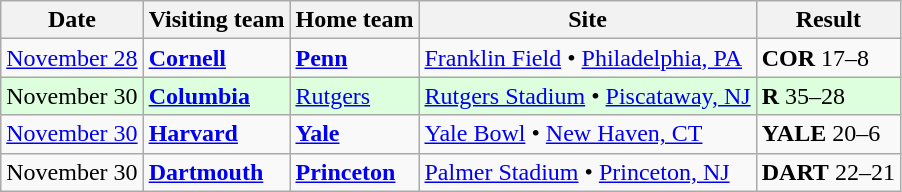<table class="wikitable">
<tr>
<th>Date</th>
<th>Visiting team</th>
<th>Home team</th>
<th>Site</th>
<th>Result</th>
</tr>
<tr>
<td><a href='#'>November 28</a></td>
<td><strong><a href='#'>Cornell</a></strong></td>
<td><strong><a href='#'>Penn</a></strong></td>
<td><a href='#'>Franklin Field</a> • <a href='#'>Philadelphia, PA</a></td>
<td><strong>COR</strong> 17–8</td>
</tr>
<tr style="background:#DDFFDD;">
<td>November 30</td>
<td><strong><a href='#'>Columbia</a></strong></td>
<td><a href='#'>Rutgers</a></td>
<td><a href='#'>Rutgers Stadium</a> • <a href='#'>Piscataway, NJ</a></td>
<td><strong>R</strong> 35–28</td>
</tr>
<tr>
<td><a href='#'>November 30</a></td>
<td><strong><a href='#'>Harvard</a></strong></td>
<td><strong><a href='#'>Yale</a></strong></td>
<td><a href='#'>Yale Bowl</a> • <a href='#'>New Haven, CT</a></td>
<td><strong>YALE</strong> 20–6</td>
</tr>
<tr>
<td>November 30</td>
<td><strong><a href='#'>Dartmouth</a></strong></td>
<td><strong><a href='#'>Princeton</a></strong></td>
<td><a href='#'>Palmer Stadium</a> • <a href='#'>Princeton, NJ</a></td>
<td><strong>DART</strong> 22–21</td>
</tr>
</table>
